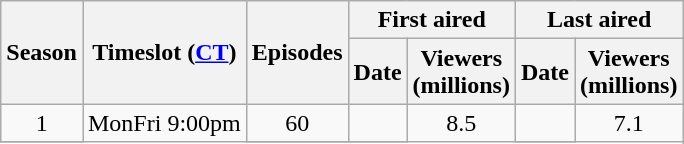<table class="wikitable" style="text-align: center">
<tr>
<th scope="col" rowspan="2">Season</th>
<th scope="col" rowspan="2">Timeslot (<a href='#'>CT</a>)</th>
<th scope="col" rowspan="2" colspan="1">Episodes</th>
<th scope="col" colspan="2">First aired</th>
<th scope="col" colspan="2">Last aired</th>
</tr>
<tr>
<th scope="col">Date</th>
<th scope="col">Viewers<br>(millions)</th>
<th scope="col">Date</th>
<th scope="col">Viewers<br>(millions)</th>
</tr>
<tr>
<td rowspan="1">1</td>
<td rowspan="2">MonFri 9:00pm</td>
<td>60</td>
<td></td>
<td rowspan="2">8.5</td>
<td></td>
<td rowspan="2">7.1</td>
</tr>
<tr>
</tr>
</table>
